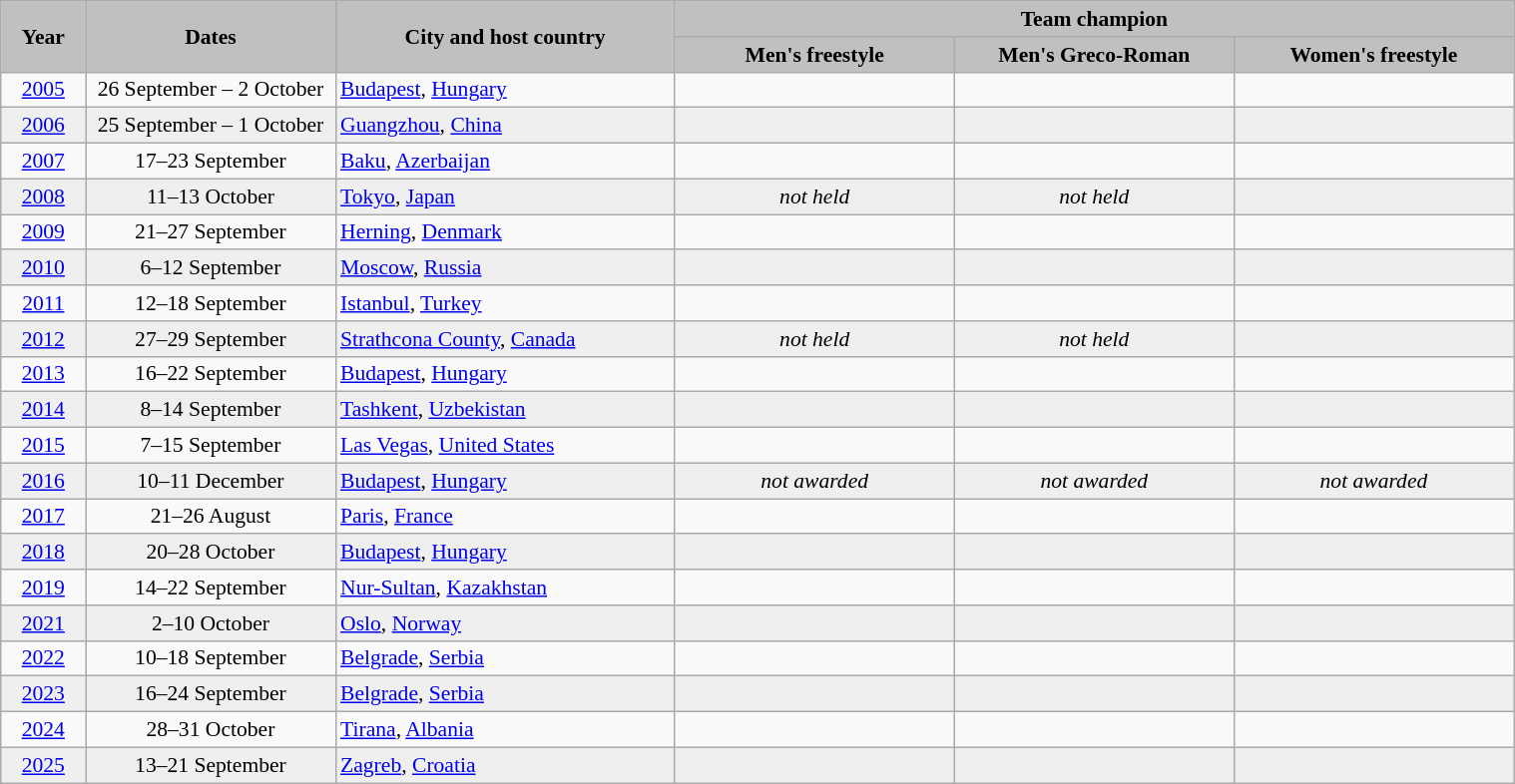<table class="wikitable" style="text-align:center; font-size:90%">
<tr>
<th rowspan=2 style="width: 50px; background-color:#C0C0C0">Year</th>
<th rowspan=2 style="width: 160px; background-color:#C0C0C0">Dates</th>
<th rowspan=2 style="width: 220px; background-color:#C0C0C0">City and host country</th>
<th colspan=3 style="width: 540px; background-color:#C0C0C0">Team champion</th>
</tr>
<tr>
<th style="width: 180px; background-color:#C0C0C0">Men's freestyle</th>
<th style="width: 180px; background-color:#C0C0C0">Men's Greco-Roman</th>
<th style="width: 180px; background-color:#C0C0C0">Women's freestyle</th>
</tr>
<tr>
<td><a href='#'>2005</a></td>
<td>26 September – 2 October</td>
<td align="left"> <a href='#'>Budapest</a>, <a href='#'>Hungary</a></td>
<td align="left"></td>
<td align="left"></td>
<td align="left"></td>
</tr>
<tr bgcolor="efefef">
<td><a href='#'>2006</a></td>
<td>25 September – 1 October</td>
<td align="left"> <a href='#'>Guangzhou</a>, <a href='#'>China</a></td>
<td align="left"></td>
<td align="left"></td>
<td align="left"></td>
</tr>
<tr>
<td><a href='#'>2007</a></td>
<td>17–23 September</td>
<td align="left"> <a href='#'>Baku</a>, <a href='#'>Azerbaijan</a></td>
<td align="left"></td>
<td align="left"></td>
<td align="left"></td>
</tr>
<tr bgcolor="efefef">
<td><a href='#'>2008</a></td>
<td>11–13 October</td>
<td align="left"> <a href='#'>Tokyo</a>, <a href='#'>Japan</a></td>
<td><em>not held</em></td>
<td><em>not held</em></td>
<td align="left"></td>
</tr>
<tr>
<td><a href='#'>2009</a></td>
<td>21–27 September</td>
<td align="left"> <a href='#'>Herning</a>, <a href='#'>Denmark</a></td>
<td align="left"></td>
<td align="left"></td>
<td align="left"></td>
</tr>
<tr bgcolor="efefef">
<td><a href='#'>2010</a></td>
<td>6–12 September</td>
<td align="left"> <a href='#'>Moscow</a>, <a href='#'>Russia</a></td>
<td align="left"></td>
<td align="left"></td>
<td align="left"></td>
</tr>
<tr>
<td><a href='#'>2011</a></td>
<td>12–18 September</td>
<td align="left"> <a href='#'>Istanbul</a>, <a href='#'>Turkey</a></td>
<td align="left"></td>
<td align="left"></td>
<td align="left"></td>
</tr>
<tr bgcolor="efefef">
<td><a href='#'>2012</a></td>
<td>27–29 September</td>
<td align="left"> <a href='#'>Strathcona County</a>, <a href='#'>Canada</a></td>
<td><em>not held</em></td>
<td><em>not held</em></td>
<td align="left"></td>
</tr>
<tr>
<td><a href='#'>2013</a></td>
<td>16–22 September</td>
<td align="left"> <a href='#'>Budapest</a>, <a href='#'>Hungary</a></td>
<td align="left"></td>
<td align="left"></td>
<td align="left"></td>
</tr>
<tr bgcolor="efefef">
<td><a href='#'>2014</a></td>
<td>8–14 September</td>
<td align="left"> <a href='#'>Tashkent</a>, <a href='#'>Uzbekistan</a></td>
<td align="left"></td>
<td align="left"></td>
<td align="left"></td>
</tr>
<tr>
<td><a href='#'>2015</a></td>
<td>7–15 September</td>
<td align="left"> <a href='#'>Las Vegas</a>, <a href='#'>United States</a></td>
<td align="left"></td>
<td align="left"></td>
<td align="left"></td>
</tr>
<tr bgcolor="efefef">
<td><a href='#'>2016</a></td>
<td>10–11 December</td>
<td align="left"> <a href='#'>Budapest</a>, <a href='#'>Hungary</a></td>
<td><em>not awarded</em></td>
<td><em>not awarded</em></td>
<td><em>not awarded</em></td>
</tr>
<tr>
<td><a href='#'>2017</a></td>
<td>21–26 August</td>
<td align="left"> <a href='#'>Paris</a>, <a href='#'>France</a></td>
<td align="left"></td>
<td align="left"></td>
<td align="left"></td>
</tr>
<tr bgcolor="efefef">
<td><a href='#'>2018</a></td>
<td>20–28 October</td>
<td align="left"> <a href='#'>Budapest</a>, <a href='#'>Hungary</a></td>
<td align="left"></td>
<td align="left"></td>
<td align="left"></td>
</tr>
<tr>
<td><a href='#'>2019</a></td>
<td>14–22 September</td>
<td align="left"> <a href='#'>Nur-Sultan</a>, <a href='#'>Kazakhstan</a></td>
<td align="left"></td>
<td align="left"></td>
<td align="left"></td>
</tr>
<tr bgcolor="efefef">
<td><a href='#'>2021</a></td>
<td>2–10 October</td>
<td align="left"> <a href='#'>Oslo</a>, <a href='#'>Norway</a></td>
<td align="left"></td>
<td align="left"></td>
<td align="left"></td>
</tr>
<tr>
<td><a href='#'>2022</a></td>
<td>10–18 September</td>
<td align="left"> <a href='#'>Belgrade</a>, <a href='#'>Serbia</a></td>
<td align="left"></td>
<td align="left"></td>
<td align="left"></td>
</tr>
<tr bgcolor="efefef">
<td><a href='#'>2023</a></td>
<td>16–24 September</td>
<td align="left"> <a href='#'>Belgrade</a>, <a href='#'>Serbia</a></td>
<td align="left"></td>
<td align="left"></td>
<td align="left"></td>
</tr>
<tr>
<td><a href='#'>2024</a></td>
<td>28–31 October</td>
<td align="left"> <a href='#'>Tirana</a>, <a href='#'>Albania</a></td>
<td align="left"></td>
<td align="left"></td>
<td align="left"></td>
</tr>
<tr bgcolor="efefef">
<td><a href='#'>2025</a></td>
<td>13–21 September</td>
<td align="left"> <a href='#'>Zagreb</a>, <a href='#'>Croatia</a></td>
<td></td>
<td></td>
<td></td>
</tr>
</table>
